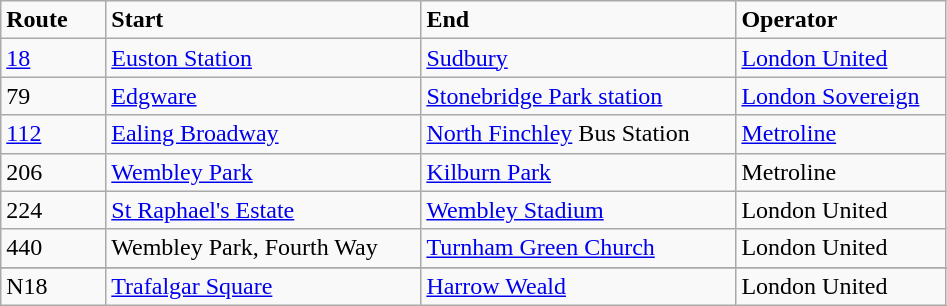<table class="wikitable">
<tr>
<td style="width:10%;"><strong>Route</strong></td>
<td style="width:30%;"><strong>Start</strong></td>
<td style="width:30%;"><strong>End</strong></td>
<td style="width:20%;"><strong>Operator</strong></td>
</tr>
<tr>
<td><a href='#'>18</a></td>
<td><a href='#'>Euston Station</a></td>
<td><a href='#'>Sudbury</a></td>
<td><a href='#'>London United</a></td>
</tr>
<tr>
<td>79</td>
<td><a href='#'>Edgware</a></td>
<td><a href='#'>Stonebridge Park station</a></td>
<td><a href='#'>London Sovereign</a></td>
</tr>
<tr>
<td><a href='#'>112</a></td>
<td><a href='#'>Ealing Broadway</a></td>
<td><a href='#'>North Finchley</a> Bus Station</td>
<td><a href='#'>Metroline</a></td>
</tr>
<tr>
<td>206</td>
<td><a href='#'>Wembley Park</a></td>
<td><a href='#'>Kilburn Park</a></td>
<td>Metroline</td>
</tr>
<tr>
<td>224</td>
<td><a href='#'>St Raphael's Estate</a></td>
<td><a href='#'>Wembley Stadium</a></td>
<td>London United</td>
</tr>
<tr>
<td>440</td>
<td>Wembley Park, Fourth Way</td>
<td><a href='#'>Turnham Green Church</a></td>
<td>London United</td>
</tr>
<tr>
</tr>
<tr>
<td>N18</td>
<td><a href='#'>Trafalgar Square</a></td>
<td><a href='#'>Harrow Weald</a></td>
<td>London United</td>
</tr>
</table>
